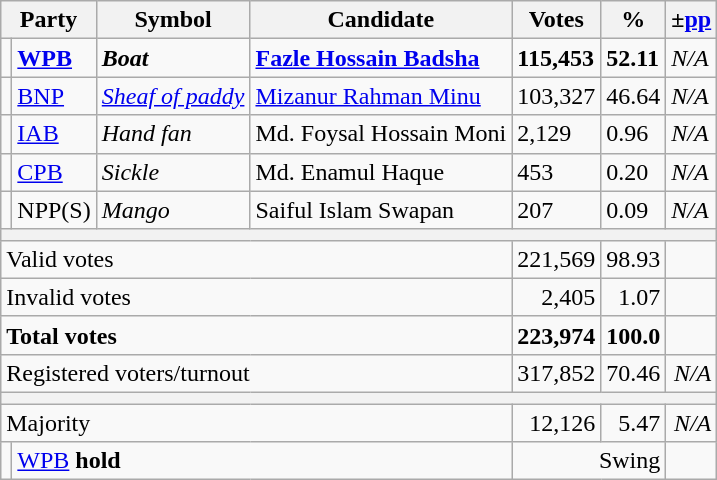<table class="wikitable defaultleft col5right col6right col7right">
<tr>
<th colspan="2">Party</th>
<th>Symbol</th>
<th>Candidate</th>
<th>Votes</th>
<th>%</th>
<th>±<a href='#'>pp</a></th>
</tr>
<tr>
<td></td>
<td><a href='#'><strong>WPB</strong></a></td>
<td><strong><em>Boat</em></strong></td>
<td><strong><a href='#'>Fazle Hossain Badsha</a></strong></td>
<td><strong>115,453</strong></td>
<td><strong>52.11</strong></td>
<td><em>N/A</em></td>
</tr>
<tr>
<td></td>
<td><a href='#'>BNP</a></td>
<td><em><a href='#'>Sheaf of paddy</a></em></td>
<td><a href='#'>Mizanur Rahman Minu</a></td>
<td>103,327</td>
<td>46.64</td>
<td><em>N/A</em></td>
</tr>
<tr>
<td></td>
<td><a href='#'>IAB</a></td>
<td><em>Hand fan</em></td>
<td>Md. Foysal Hossain Moni</td>
<td>2,129</td>
<td>0.96</td>
<td><em>N/A</em></td>
</tr>
<tr>
<td></td>
<td><a href='#'>CPB</a></td>
<td><em>Sickle</em></td>
<td>Md. Enamul Haque</td>
<td>453</td>
<td>0.20</td>
<td><em>N/A</em></td>
</tr>
<tr>
<td></td>
<td>NPP(S)</td>
<td><em>Mango</em></td>
<td>Saiful Islam Swapan</td>
<td>207</td>
<td>0.09</td>
<td><em>N/A</em></td>
</tr>
<tr>
<th colspan="7"></th>
</tr>
<tr>
<td colspan="4">Valid votes</td>
<td style= "text-align:right">221,569</td>
<td style= "text-align:right">98.93</td>
<td style= "text-align:right"></td>
</tr>
<tr>
<td colspan="4">Invalid votes</td>
<td style= "text-align:right">2,405</td>
<td style= "text-align:right">1.07</td>
<td style= "text-align:right"></td>
</tr>
<tr>
<td colspan="4"><strong>Total votes</strong></td>
<td style= "text-align:right"><strong>223,974</strong></td>
<td style= "text-align:right"><strong>100.0</strong></td>
<td style= "text-align:right"></td>
</tr>
<tr>
<td colspan="4">Registered voters/turnout</td>
<td style= "text-align:right">317,852</td>
<td style= "text-align:right">70.46</td>
<td style= "text-align:right"><em>N/A</em></td>
</tr>
<tr>
<th colspan="7"></th>
</tr>
<tr>
<td colspan="4">Majority</td>
<td style= "text-align:right">12,126</td>
<td style= "text-align:right">5.47</td>
<td style= "text-align:right"><em>N/A</em></td>
</tr>
<tr>
<td></td>
<td colspan="3"><a href='#'>WPB</a> <strong>hold</strong></td>
<td style= "text-align:right" colspan="2">Swing</td>
<td style= "text-align:right"></td>
</tr>
</table>
